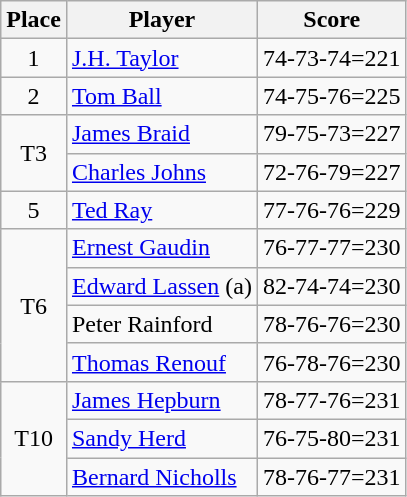<table class=wikitable>
<tr>
<th>Place</th>
<th>Player</th>
<th>Score</th>
</tr>
<tr>
<td align=center>1</td>
<td> <a href='#'>J.H. Taylor</a></td>
<td>74-73-74=221</td>
</tr>
<tr>
<td align=center>2</td>
<td> <a href='#'>Tom Ball</a></td>
<td>74-75-76=225</td>
</tr>
<tr>
<td rowspan=2 align=center>T3</td>
<td> <a href='#'>James Braid</a></td>
<td>79-75-73=227</td>
</tr>
<tr>
<td> <a href='#'>Charles Johns</a></td>
<td>72-76-79=227</td>
</tr>
<tr>
<td align=center>5</td>
<td> <a href='#'>Ted Ray</a></td>
<td>77-76-76=229</td>
</tr>
<tr>
<td rowspan=4 align=center>T6</td>
<td> <a href='#'>Ernest Gaudin</a></td>
<td>76-77-77=230</td>
</tr>
<tr>
<td> <a href='#'>Edward Lassen</a> (a)</td>
<td>82-74-74=230</td>
</tr>
<tr>
<td> Peter Rainford</td>
<td>78-76-76=230</td>
</tr>
<tr>
<td> <a href='#'>Thomas Renouf</a></td>
<td>76-78-76=230</td>
</tr>
<tr>
<td rowspan=3 align=center>T10</td>
<td> <a href='#'>James Hepburn</a></td>
<td>78-77-76=231</td>
</tr>
<tr>
<td> <a href='#'>Sandy Herd</a></td>
<td>76-75-80=231</td>
</tr>
<tr>
<td> <a href='#'>Bernard Nicholls</a></td>
<td>78-76-77=231</td>
</tr>
</table>
